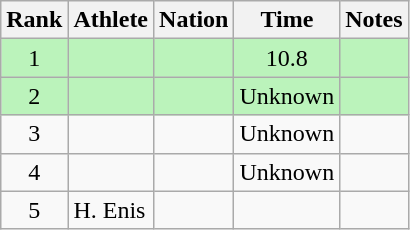<table class="wikitable sortable">
<tr>
<th>Rank</th>
<th>Athlete</th>
<th>Nation</th>
<th>Time</th>
<th>Notes</th>
</tr>
<tr style="background:#bbf3bb;">
<td align=center>1</td>
<td></td>
<td></td>
<td align=center>10.8</td>
<td align=center></td>
</tr>
<tr style="background:#bbf3bb;">
<td align=center>2</td>
<td></td>
<td></td>
<td align=center>Unknown</td>
<td align=center></td>
</tr>
<tr>
<td align=center>3</td>
<td></td>
<td></td>
<td align=center>Unknown</td>
<td></td>
</tr>
<tr>
<td align=center>4</td>
<td></td>
<td></td>
<td align=center>Unknown</td>
<td></td>
</tr>
<tr>
<td align=center>5</td>
<td>H. Enis</td>
<td></td>
<td align=center></td>
<td></td>
</tr>
</table>
